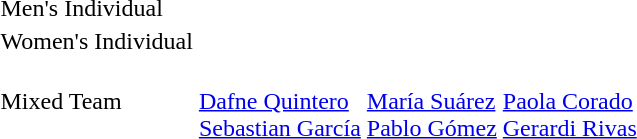<table>
<tr>
<td>Men's Individual</td>
<td></td>
<td></td>
<td></td>
</tr>
<tr>
<td>Women's Individual</td>
<td></td>
<td></td>
<td></td>
</tr>
<tr>
<td>Mixed Team</td>
<td><br><a href='#'>Dafne Quintero</a><br><a href='#'>Sebastian García</a></td>
<td><br><a href='#'>María Suárez</a><br><a href='#'>Pablo Gómez</a></td>
<td><br><a href='#'>Paola Corado</a><br><a href='#'>Gerardi Rivas</a></td>
</tr>
</table>
